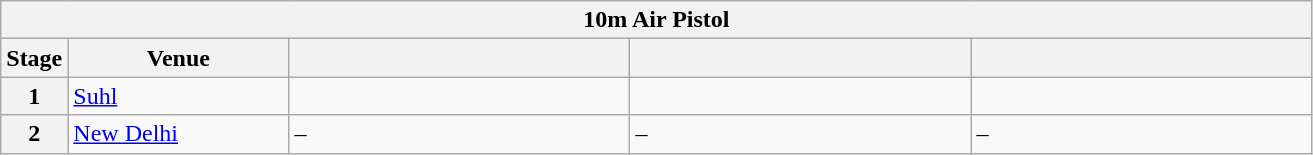<table class="wikitable">
<tr>
<th colspan="5">10m Air Pistol</th>
</tr>
<tr>
<th>Stage</th>
<th width=140>Venue</th>
<th width=220></th>
<th width=220></th>
<th width=220></th>
</tr>
<tr>
<th>1</th>
<td> <a href='#'>Suhl</a></td>
<td></td>
<td></td>
<td></td>
</tr>
<tr>
<th>2</th>
<td> <a href='#'>New Delhi</a></td>
<td –>–</td>
<td –>–</td>
<td –>–</td>
</tr>
</table>
